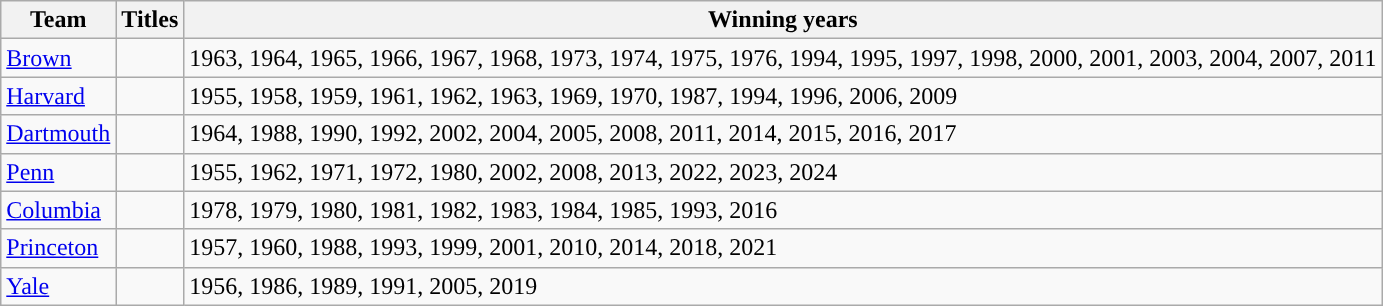<table class="wikitable sortable" style="text-align: ">
<tr>
<th>Team</th>
<th>Titles</th>
<th>Winning years</th>
</tr>
<tr>
<td><a href='#'>Brown</a></td>
<td></td>
<td>1963, 1964, 1965, 1966, 1967, 1968, 1973, 1974, 1975, 1976, 1994, 1995, 1997, 1998, 2000, 2001, 2003, 2004, 2007, 2011</td>
</tr>
<tr>
<td><a href='#'>Harvard</a></td>
<td></td>
<td>1955, 1958, 1959, 1961, 1962, 1963, 1969, 1970, 1987, 1994, 1996, 2006, 2009</td>
</tr>
<tr>
<td><a href='#'>Dartmouth</a></td>
<td></td>
<td>1964, 1988, 1990, 1992, 2002, 2004, 2005, 2008, 2011, 2014, 2015, 2016, 2017</td>
</tr>
<tr>
<td><a href='#'>Penn</a></td>
<td></td>
<td>1955, 1962, 1971, 1972, 1980, 2002, 2008, 2013, 2022, 2023, 2024</td>
</tr>
<tr>
<td><a href='#'>Columbia</a></td>
<td></td>
<td>1978, 1979, 1980, 1981, 1982, 1983, 1984, 1985, 1993, 2016</td>
</tr>
<tr>
<td><a href='#'>Princeton</a></td>
<td></td>
<td>1957, 1960, 1988, 1993, 1999, 2001, 2010, 2014, 2018, 2021</td>
</tr>
<tr>
<td><a href='#'>Yale</a></td>
<td></td>
<td>1956, 1986, 1989, 1991, 2005, 2019</td>
</tr>
</table>
